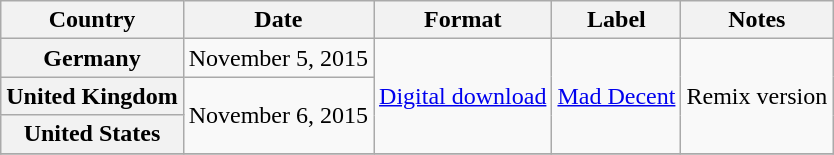<table class="wikitable plainrowheaders">
<tr>
<th scope="col">Country</th>
<th scope="col">Date</th>
<th scope="col">Format</th>
<th scope="col">Label</th>
<th scope="col">Notes</th>
</tr>
<tr>
<th scope="row">Germany</th>
<td rowspan="1">November 5, 2015</td>
<td rowspan="3"><a href='#'>Digital download</a></td>
<td rowspan="3"><a href='#'>Mad Decent</a></td>
<td rowspan="3">Remix version</td>
</tr>
<tr>
<th scope="row">United Kingdom</th>
<td rowspan="2">November 6, 2015</td>
</tr>
<tr>
<th scope="row">United States</th>
</tr>
<tr>
</tr>
</table>
